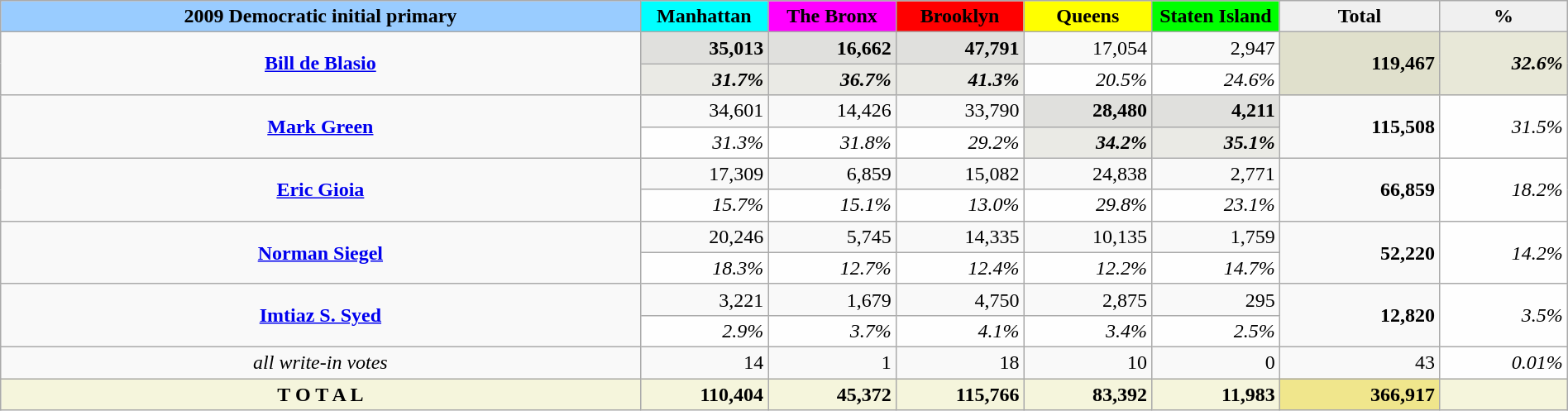<table class="wikitable" style="width:100%; text-align:right;">
<tr style="text-align:center;">
<td style="width:40%; background:#9cf;"><strong>2009 Democratic initial primary</strong></td>
<td style="width:8%; background:aqua;"><strong>Manhattan</strong></td>
<td style="width:8%; background:magenta;"><strong>The Bronx</strong></td>
<td style="width:8%; background:red;"><strong>Brooklyn</strong></td>
<td style="width:8%; background:yellow;"><strong>Queens</strong></td>
<td style="width:8%; background:lime;"><strong>Staten Island</strong></td>
<td style="width:10%; background:#f0f0f0;"><strong>Total</strong></td>
<td style="width:8%; background:#f0f0f0;"><strong>%</strong></td>
</tr>
<tr>
<td rowspan="2" style="text-align:center;"><strong><a href='#'>Bill de Blasio</a></strong></td>
<td style="background:#e0e0dd;"><strong>35,013</strong></td>
<td style="background:#e0e0dd;"><strong>16,662</strong></td>
<td style="background:#e0e0dd;"><strong>47,791</strong></td>
<td>17,054</td>
<td>2,947</td>
<td rowspan="2" style="background:#e0e0cc;"><strong>119,467</strong></td>
<td rowspan="2" style="background:#e8e8d8;"><strong><em>32.6%</em></strong></td>
</tr>
<tr style="background:#fefefe;">
<td bgcolor=eaeae5><strong><em>31.7%</em></strong></td>
<td bgcolor=eaeae5><strong><em>36.7%</em></strong></td>
<td bgcolor=eaeae5><strong><em>41.3%</em></strong></td>
<td><em>20.5%</em></td>
<td><em>24.6%</em></td>
</tr>
<tr>
<td rowspan="2" style="text-align:center;"><strong><a href='#'>Mark Green</a></strong></td>
<td>34,601</td>
<td>14,426</td>
<td>33,790</td>
<td style="background:#e0e0dd;"><strong>28,480</strong></td>
<td style="background:#e0e0dd;"><strong>4,211</strong></td>
<td rowspan="2"><strong>115,508</strong></td>
<td rowspan="2" style="background:#fefefe;"><em>31.5%</em></td>
</tr>
<tr style="background:#fefefe;">
<td><em>31.3%</em></td>
<td><em>31.8%</em></td>
<td><em>29.2%</em></td>
<td bgcolor=eaeae5><strong><em>34.2%</em></strong></td>
<td bgcolor=eaeae5><strong><em>35.1%</em></strong></td>
</tr>
<tr>
<td rowspan="2" style="text-align:center;"><strong><a href='#'>Eric Gioia</a></strong></td>
<td>17,309</td>
<td>6,859</td>
<td>15,082</td>
<td>24,838</td>
<td>2,771</td>
<td rowspan="2"><strong>66,859</strong></td>
<td rowspan="2" style="background:#fefefe;"><em>18.2%</em></td>
</tr>
<tr style="background:#fefefe;">
<td><em>15.7%</em></td>
<td><em>15.1%</em></td>
<td><em>13.0%</em></td>
<td><em>29.8%</em></td>
<td><em>23.1%</em></td>
</tr>
<tr>
<td rowspan="2" style="text-align:center;"><strong><a href='#'>Norman Siegel</a></strong></td>
<td>20,246</td>
<td>5,745</td>
<td>14,335</td>
<td>10,135</td>
<td>1,759</td>
<td rowspan="2"><strong>52,220</strong></td>
<td rowspan="2" style="background:#fefefe;"><em>14.2%</em></td>
</tr>
<tr style="background:#fefefe;">
<td><em>18.3%</em></td>
<td><em>12.7%</em></td>
<td><em>12.4%</em></td>
<td><em>12.2%</em></td>
<td><em>14.7%</em></td>
</tr>
<tr>
<td rowspan="2" style="text-align:center;"><strong><a href='#'>Imtiaz S. Syed</a></strong></td>
<td>3,221</td>
<td>1,679</td>
<td>4,750</td>
<td>2,875</td>
<td>295</td>
<td rowspan="2"><strong>12,820</strong></td>
<td style="background:#fefefe;" rowspan="2"><em>3.5%</em></td>
</tr>
<tr style="background:#fefefe;">
<td><em>2.9%</em></td>
<td><em>3.7%</em></td>
<td><em>4.1%</em></td>
<td><em>3.4%</em></td>
<td><em>2.5%</em></td>
</tr>
<tr>
<td align=center><em>all write-in votes</em></td>
<td>14</td>
<td>1</td>
<td>18</td>
<td>10</td>
<td>0</td>
<td>43</td>
<td bgcolor=fefefe><em>0.01%</em></td>
</tr>
<tr style="background:beige;">
<td align=center><strong>T O T A L</strong></td>
<td><strong>110,404</strong></td>
<td><strong>45,372</strong></td>
<td><strong>115,766</strong></td>
<td><strong>83,392</strong></td>
<td><strong>11,983</strong></td>
<td bgcolor=khaki><strong>366,917</strong></td>
<td></td>
</tr>
</table>
